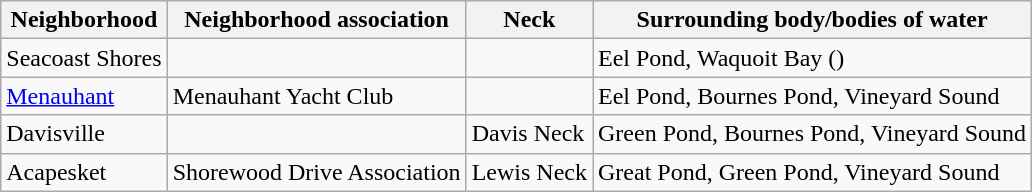<table class="wikitable">
<tr>
<th>Neighborhood</th>
<th>Neighborhood association</th>
<th>Neck</th>
<th>Surrounding body/bodies of water</th>
</tr>
<tr>
<td>Seacoast Shores</td>
<td></td>
<td></td>
<td>Eel Pond, Waquoit Bay ()</td>
</tr>
<tr>
<td><a href='#'>Menauhant</a></td>
<td>Menauhant Yacht Club</td>
<td></td>
<td>Eel Pond, Bournes Pond, Vineyard Sound</td>
</tr>
<tr>
<td>Davisville</td>
<td></td>
<td>Davis Neck</td>
<td>Green Pond, Bournes Pond, Vineyard Sound</td>
</tr>
<tr>
<td>Acapesket</td>
<td>Shorewood Drive Association<br></td>
<td>Lewis Neck</td>
<td>Great Pond, Green Pond, Vineyard Sound</td>
</tr>
</table>
